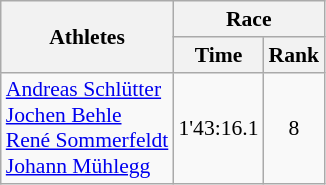<table class="wikitable" border="1" style="font-size:90%">
<tr>
<th rowspan=2>Athletes</th>
<th colspan=2>Race</th>
</tr>
<tr>
<th>Time</th>
<th>Rank</th>
</tr>
<tr>
<td><a href='#'>Andreas Schlütter</a><br><a href='#'>Jochen Behle</a><br><a href='#'>René Sommerfeldt</a><br><a href='#'>Johann Mühlegg</a></td>
<td align=center>1'43:16.1</td>
<td align=center>8</td>
</tr>
</table>
